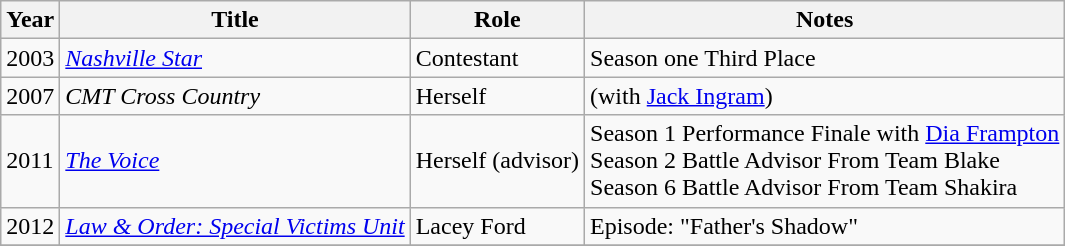<table class="wikitable">
<tr>
<th>Year</th>
<th>Title</th>
<th>Role</th>
<th>Notes</th>
</tr>
<tr>
<td>2003</td>
<td><em><a href='#'>Nashville Star</a></em></td>
<td>Contestant</td>
<td>Season one Third Place</td>
</tr>
<tr>
<td>2007</td>
<td><em>CMT Cross Country</em></td>
<td>Herself</td>
<td>(with <a href='#'>Jack Ingram</a>)</td>
</tr>
<tr>
<td>2011</td>
<td><em><a href='#'>The Voice</a></em></td>
<td>Herself (advisor)</td>
<td>Season 1 Performance Finale with <a href='#'>Dia Frampton</a> <br> Season 2 Battle Advisor From Team Blake <br> Season 6 Battle Advisor From Team Shakira</td>
</tr>
<tr>
<td>2012</td>
<td><em><a href='#'>Law & Order: Special Victims Unit</a></em></td>
<td>Lacey Ford</td>
<td>Episode: "Father's Shadow"</td>
</tr>
<tr>
</tr>
</table>
